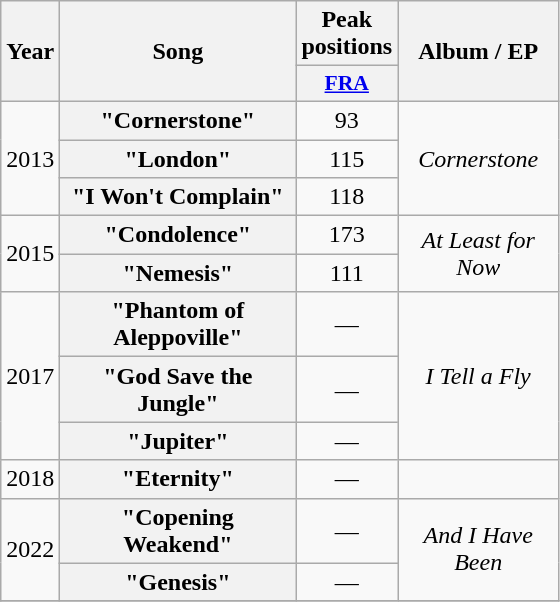<table class="wikitable plainrowheaders">
<tr>
<th rowspan="2" style="text-align:center; width:10px;">Year</th>
<th rowspan="2" style="text-align:center; width:150px;">Song</th>
<th style="text-align:center; width:20px;">Peak positions</th>
<th rowspan="2" style="text-align:center; width:100px;">Album / EP</th>
</tr>
<tr>
<th scope="col" style="width:3em;font-size:90%;"><a href='#'>FRA</a><br></th>
</tr>
<tr>
<td style="text-align:center;" rowspan=3>2013</td>
<th scope="row">"Cornerstone"</th>
<td style="text-align:center;">93</td>
<td style="text-align:center;" rowspan=3><em>Cornerstone</em></td>
</tr>
<tr>
<th scope="row">"London"</th>
<td style="text-align:center;">115</td>
</tr>
<tr>
<th scope="row">"I Won't Complain"</th>
<td style="text-align:center;">118</td>
</tr>
<tr>
<td style="text-align:center;" rowspan=2>2015</td>
<th scope="row">"Condolence"</th>
<td style="text-align:center;">173</td>
<td style="text-align:center;" rowspan=2><em>At Least for Now</em></td>
</tr>
<tr>
<th scope="row">"Nemesis"</th>
<td style="text-align:center;">111</td>
</tr>
<tr>
<td style="text-align:center;" rowspan=3>2017</td>
<th scope="row">"Phantom of Aleppoville"</th>
<td style="text-align:center;">—</td>
<td style="text-align:center;" rowspan=3><em>I Tell a Fly</em></td>
</tr>
<tr>
<th scope="row">"God Save the Jungle"</th>
<td style="text-align:center;">—</td>
</tr>
<tr>
<th scope="row">"Jupiter"</th>
<td style="text-align:center;">—</td>
</tr>
<tr>
<td>2018</td>
<th scope="row">"Eternity"</th>
<td style="text-align:center;">—</td>
<td></td>
</tr>
<tr>
<td style="text-align:center;" rowspan=2>2022</td>
<th scope="row">"Copening Weakend"</th>
<td style="text-align:center;">—</td>
<td style="text-align:center;" rowspan=2><em>And I Have Been</em></td>
</tr>
<tr>
<th scope="row">"Genesis"</th>
<td style="text-align:center;">—</td>
</tr>
<tr>
</tr>
</table>
